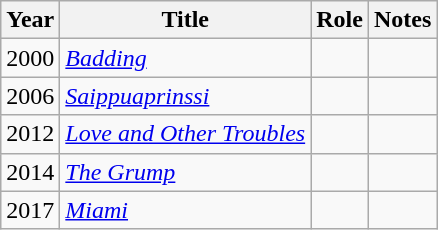<table class="wikitable sortable">
<tr>
<th>Year</th>
<th>Title</th>
<th>Role</th>
<th class="unsortable">Notes</th>
</tr>
<tr>
<td>2000</td>
<td><em><a href='#'>Badding</a></em></td>
<td></td>
<td></td>
</tr>
<tr>
<td>2006</td>
<td><em><a href='#'>Saippuaprinssi</a></em></td>
<td></td>
<td></td>
</tr>
<tr>
<td>2012</td>
<td><em><a href='#'>Love and Other Troubles</a></em></td>
<td></td>
<td></td>
</tr>
<tr>
<td>2014</td>
<td><em><a href='#'>The Grump</a></em></td>
<td></td>
<td></td>
</tr>
<tr>
<td>2017</td>
<td><em><a href='#'>Miami</a></em></td>
<td></td>
<td></td>
</tr>
</table>
